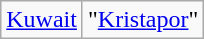<table class="wikitable">
<tr>
<td><a href='#'>Kuwait</a></td>
<td>"<a href='#'>Kristapor</a>"</td>
</tr>
</table>
